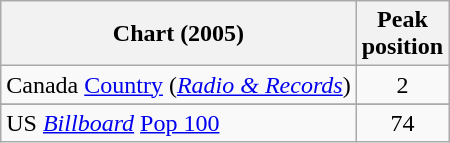<table class="wikitable sortable">
<tr>
<th>Chart (2005)</th>
<th>Peak<br>position</th>
</tr>
<tr>
<td align="left">Canada <a href='#'>Country</a> (<em><a href='#'>Radio & Records</a></em>)</td>
<td align="center">2</td>
</tr>
<tr>
</tr>
<tr>
</tr>
<tr>
<td>US <em><a href='#'>Billboard</a></em> <a href='#'>Pop 100</a></td>
<td align="center">74</td>
</tr>
</table>
